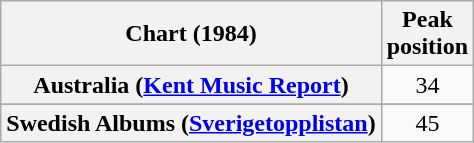<table class="wikitable sortable plainrowheaders" style="text-align:center">
<tr>
<th scope="col">Chart (1984)</th>
<th scope="col">Peak<br>position</th>
</tr>
<tr>
<th scope="row">Australia (<a href='#'>Kent Music Report</a>)</th>
<td align="center">34</td>
</tr>
<tr>
</tr>
<tr>
<th scope="row">Swedish Albums (<a href='#'>Sverigetopplistan</a>)</th>
<td>45</td>
</tr>
</table>
